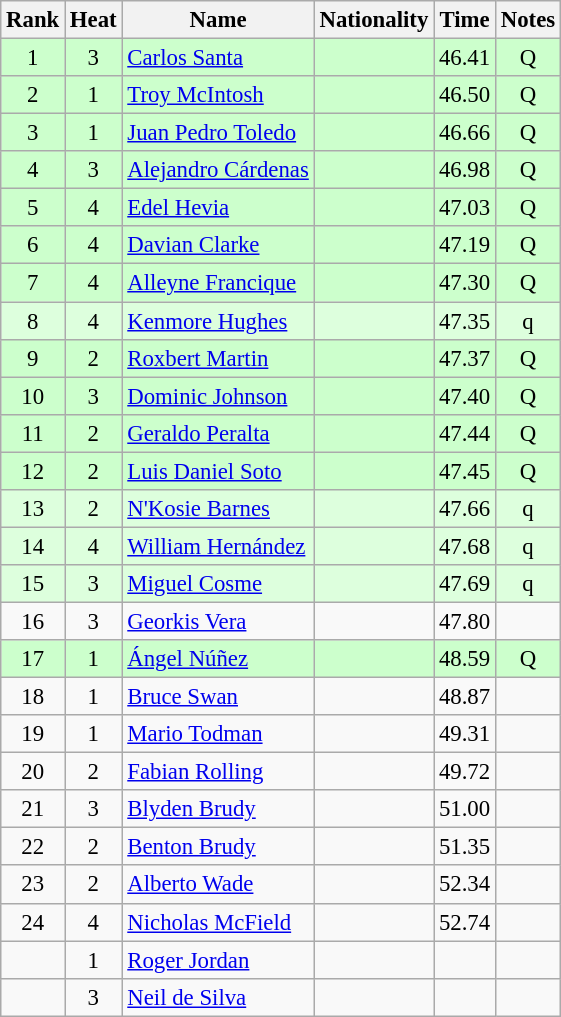<table class="wikitable sortable" style="text-align:center; font-size:95%">
<tr>
<th>Rank</th>
<th>Heat</th>
<th>Name</th>
<th>Nationality</th>
<th>Time</th>
<th>Notes</th>
</tr>
<tr bgcolor=ccffcc>
<td>1</td>
<td>3</td>
<td align=left><a href='#'>Carlos Santa</a></td>
<td align=left></td>
<td>46.41</td>
<td>Q</td>
</tr>
<tr bgcolor=ccffcc>
<td>2</td>
<td>1</td>
<td align=left><a href='#'>Troy McIntosh</a></td>
<td align=left></td>
<td>46.50</td>
<td>Q</td>
</tr>
<tr bgcolor=ccffcc>
<td>3</td>
<td>1</td>
<td align=left><a href='#'>Juan Pedro Toledo</a></td>
<td align=left></td>
<td>46.66</td>
<td>Q</td>
</tr>
<tr bgcolor=ccffcc>
<td>4</td>
<td>3</td>
<td align=left><a href='#'>Alejandro Cárdenas</a></td>
<td align=left></td>
<td>46.98</td>
<td>Q</td>
</tr>
<tr bgcolor=ccffcc>
<td>5</td>
<td>4</td>
<td align=left><a href='#'>Edel Hevia</a></td>
<td align=left></td>
<td>47.03</td>
<td>Q</td>
</tr>
<tr bgcolor=ccffcc>
<td>6</td>
<td>4</td>
<td align=left><a href='#'>Davian Clarke</a></td>
<td align=left></td>
<td>47.19</td>
<td>Q</td>
</tr>
<tr bgcolor=ccffcc>
<td>7</td>
<td>4</td>
<td align=left><a href='#'>Alleyne Francique</a></td>
<td align=left></td>
<td>47.30</td>
<td>Q</td>
</tr>
<tr bgcolor=ddffdd>
<td>8</td>
<td>4</td>
<td align=left><a href='#'>Kenmore Hughes</a></td>
<td align=left></td>
<td>47.35</td>
<td>q</td>
</tr>
<tr bgcolor=ccffcc>
<td>9</td>
<td>2</td>
<td align=left><a href='#'>Roxbert Martin</a></td>
<td align=left></td>
<td>47.37</td>
<td>Q</td>
</tr>
<tr bgcolor=ccffcc>
<td>10</td>
<td>3</td>
<td align=left><a href='#'>Dominic Johnson</a></td>
<td align=left></td>
<td>47.40</td>
<td>Q</td>
</tr>
<tr bgcolor=ccffcc>
<td>11</td>
<td>2</td>
<td align=left><a href='#'>Geraldo Peralta</a></td>
<td align=left></td>
<td>47.44</td>
<td>Q</td>
</tr>
<tr bgcolor=ccffcc>
<td>12</td>
<td>2</td>
<td align=left><a href='#'>Luis Daniel Soto</a></td>
<td align=left></td>
<td>47.45</td>
<td>Q</td>
</tr>
<tr bgcolor=ddffdd>
<td>13</td>
<td>2</td>
<td align=left><a href='#'>N'Kosie Barnes</a></td>
<td align=left></td>
<td>47.66</td>
<td>q</td>
</tr>
<tr bgcolor=ddffdd>
<td>14</td>
<td>4</td>
<td align=left><a href='#'>William Hernández</a></td>
<td align=left></td>
<td>47.68</td>
<td>q</td>
</tr>
<tr bgcolor=ddffdd>
<td>15</td>
<td>3</td>
<td align=left><a href='#'>Miguel Cosme</a></td>
<td align=left></td>
<td>47.69</td>
<td>q</td>
</tr>
<tr>
<td>16</td>
<td>3</td>
<td align=left><a href='#'>Georkis Vera</a></td>
<td align=left></td>
<td>47.80</td>
<td></td>
</tr>
<tr bgcolor=ccffcc>
<td>17</td>
<td>1</td>
<td align=left><a href='#'>Ángel Núñez</a></td>
<td align=left></td>
<td>48.59</td>
<td>Q</td>
</tr>
<tr>
<td>18</td>
<td>1</td>
<td align=left><a href='#'>Bruce Swan</a></td>
<td align=left></td>
<td>48.87</td>
<td></td>
</tr>
<tr>
<td>19</td>
<td>1</td>
<td align=left><a href='#'>Mario Todman</a></td>
<td align=left></td>
<td>49.31</td>
<td></td>
</tr>
<tr>
<td>20</td>
<td>2</td>
<td align=left><a href='#'>Fabian Rolling</a></td>
<td align=left></td>
<td>49.72</td>
<td></td>
</tr>
<tr>
<td>21</td>
<td>3</td>
<td align=left><a href='#'>Blyden Brudy</a></td>
<td align=left></td>
<td>51.00</td>
<td></td>
</tr>
<tr>
<td>22</td>
<td>2</td>
<td align=left><a href='#'>Benton Brudy</a></td>
<td align=left></td>
<td>51.35</td>
<td></td>
</tr>
<tr>
<td>23</td>
<td>2</td>
<td align=left><a href='#'>Alberto Wade</a></td>
<td align=left></td>
<td>52.34</td>
<td></td>
</tr>
<tr>
<td>24</td>
<td>4</td>
<td align=left><a href='#'>Nicholas McField</a></td>
<td align=left></td>
<td>52.74</td>
<td></td>
</tr>
<tr>
<td></td>
<td>1</td>
<td align=left><a href='#'>Roger Jordan</a></td>
<td align=left></td>
<td></td>
<td></td>
</tr>
<tr>
<td></td>
<td>3</td>
<td align=left><a href='#'>Neil de Silva</a></td>
<td align=left></td>
<td></td>
<td></td>
</tr>
</table>
